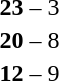<table style="text-align:center">
<tr>
<th width=200></th>
<th width=100></th>
<th width=200></th>
</tr>
<tr>
<td align=right><strong></strong></td>
<td><strong>23</strong> – 3</td>
<td align=left></td>
</tr>
<tr>
<td align=right><strong></strong></td>
<td><strong>20</strong> – 8</td>
<td align=left></td>
</tr>
<tr>
<td align=right><strong></strong></td>
<td><strong>12</strong> – 9</td>
<td align=left></td>
</tr>
</table>
